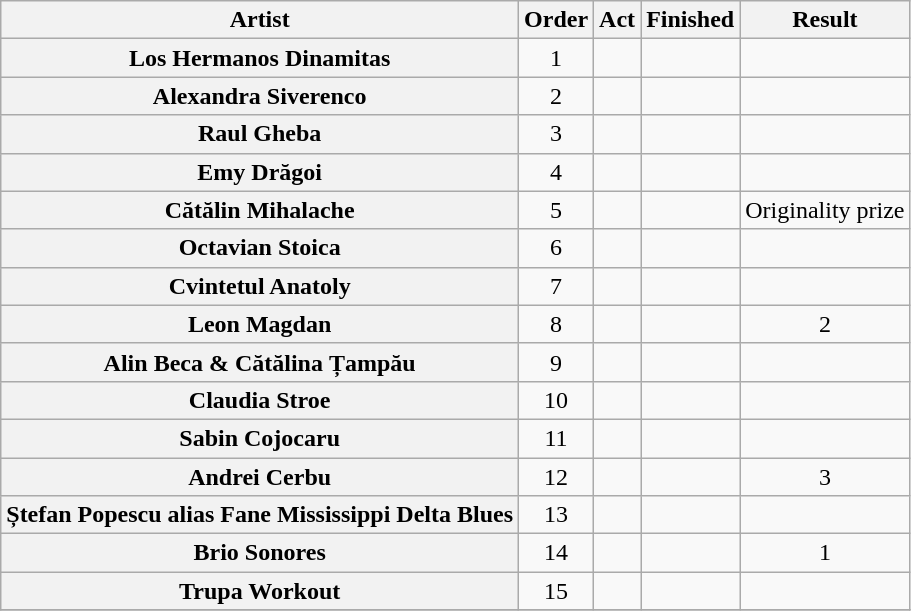<table class="wikitable plainrowheaders" style="text-align:center;">
<tr>
<th scope="col style="width:22em;">Artist</th>
<th scope="col style="width:1em;">Order</th>
<th scope="col style="width:23em;">Act</th>
<th scope="col style="width:6em;">Finished</th>
<th scope="col style="width:20em;">Result</th>
</tr>
<tr>
<th>Los Hermanos Dinamitas</th>
<td>1</td>
<td></td>
<td></td>
<td></td>
</tr>
<tr>
<th>Alexandra Siverenco</th>
<td>2</td>
<td></td>
<td></td>
<td></td>
</tr>
<tr>
<th>Raul Gheba</th>
<td>3</td>
<td></td>
<td></td>
<td></td>
</tr>
<tr>
<th>Emy Drăgoi</th>
<td>4</td>
<td></td>
<td></td>
<td></td>
</tr>
<tr>
<th>Cătălin Mihalache</th>
<td>5</td>
<td></td>
<td></td>
<td>Originality prize</td>
</tr>
<tr>
<th>Octavian Stoica</th>
<td>6</td>
<td></td>
<td></td>
<td></td>
</tr>
<tr>
<th>Cvintetul Anatoly</th>
<td>7</td>
<td></td>
<td></td>
<td></td>
</tr>
<tr>
<th>Leon Magdan</th>
<td>8</td>
<td></td>
<td></td>
<td>2</td>
</tr>
<tr>
<th>Alin Beca & Cătălina Țampău</th>
<td>9</td>
<td></td>
<td></td>
<td></td>
</tr>
<tr>
<th>Claudia Stroe</th>
<td>10</td>
<td></td>
<td></td>
<td></td>
</tr>
<tr>
<th>Sabin Cojocaru</th>
<td>11</td>
<td></td>
<td></td>
<td></td>
</tr>
<tr>
<th>Andrei Cerbu</th>
<td>12</td>
<td></td>
<td></td>
<td>3</td>
</tr>
<tr>
<th>Ștefan Popescu alias Fane Mississippi Delta Blues</th>
<td>13</td>
<td></td>
<td></td>
<td></td>
</tr>
<tr>
<th>Brio Sonores</th>
<td>14</td>
<td></td>
<td></td>
<td>1</td>
</tr>
<tr>
<th>Trupa Workout</th>
<td>15</td>
<td></td>
<td></td>
<td></td>
</tr>
<tr>
</tr>
</table>
